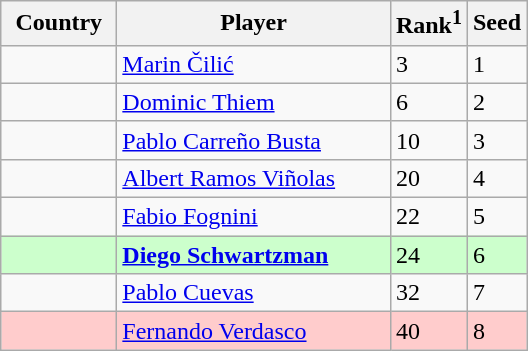<table class="sortable wikitable">
<tr>
<th width="70">Country</th>
<th width="175">Player</th>
<th>Rank<sup>1</sup></th>
<th>Seed</th>
</tr>
<tr>
<td></td>
<td><a href='#'>Marin Čilić</a></td>
<td>3</td>
<td>1</td>
</tr>
<tr>
<td></td>
<td><a href='#'>Dominic Thiem</a></td>
<td>6</td>
<td>2</td>
</tr>
<tr>
<td></td>
<td><a href='#'>Pablo Carreño Busta</a></td>
<td>10</td>
<td>3</td>
</tr>
<tr>
<td></td>
<td><a href='#'>Albert Ramos Viñolas</a></td>
<td>20</td>
<td>4</td>
</tr>
<tr>
<td></td>
<td><a href='#'>Fabio Fognini</a></td>
<td>22</td>
<td>5</td>
</tr>
<tr style="background:#cfc;">
<td></td>
<td><strong><a href='#'>Diego Schwartzman</a></strong></td>
<td>24</td>
<td>6</td>
</tr>
<tr>
<td></td>
<td><a href='#'>Pablo Cuevas</a></td>
<td>32</td>
<td>7</td>
</tr>
<tr style="background:#fcc;">
<td></td>
<td><a href='#'>Fernando Verdasco</a></td>
<td>40</td>
<td>8</td>
</tr>
</table>
